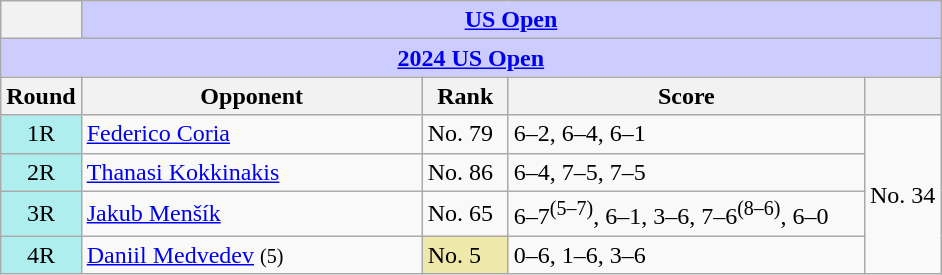<table class="wikitable collapsible collapsed">
<tr>
<th></th>
<th colspan=4 style="background:#ccf;"><a href='#'>US Open</a></th>
</tr>
<tr>
<th colspan=5 style="background:#ccf;"><a href='#'>2024 US Open</a></th>
</tr>
<tr>
<th>Round</th>
<th width=220>Opponent</th>
<th width=50>Rank</th>
<th width=230>Score</th>
<th></th>
</tr>
<tr>
<td style="text-align:center; background:#afeeee;">1R</td>
<td> <a href='#'>Federico Coria</a></td>
<td>No. 79</td>
<td>6–2, 6–4, 6–1</td>
<td rowspan=4>No. 34</td>
</tr>
<tr>
<td style="text-align:center; background:#afeeee;">2R</td>
<td> <a href='#'>Thanasi Kokkinakis</a></td>
<td>No. 86</td>
<td>6–4, 7–5, 7–5</td>
</tr>
<tr>
<td style="text-align:center; background:#afeeee;">3R</td>
<td> <a href='#'>Jakub Menšík</a></td>
<td>No. 65</td>
<td>6–7<sup>(5–7)</sup>, 6–1, 3–6, 7–6<sup>(8–6)</sup>, 6–0</td>
</tr>
<tr>
<td style="text-align:center; background:#afeeee;">4R</td>
<td> <a href='#'>Daniil Medvedev</a> <small>(5)</small></td>
<td bgcolor=eee8aa>No. 5</td>
<td>0–6, 1–6, 3–6</td>
</tr>
</table>
